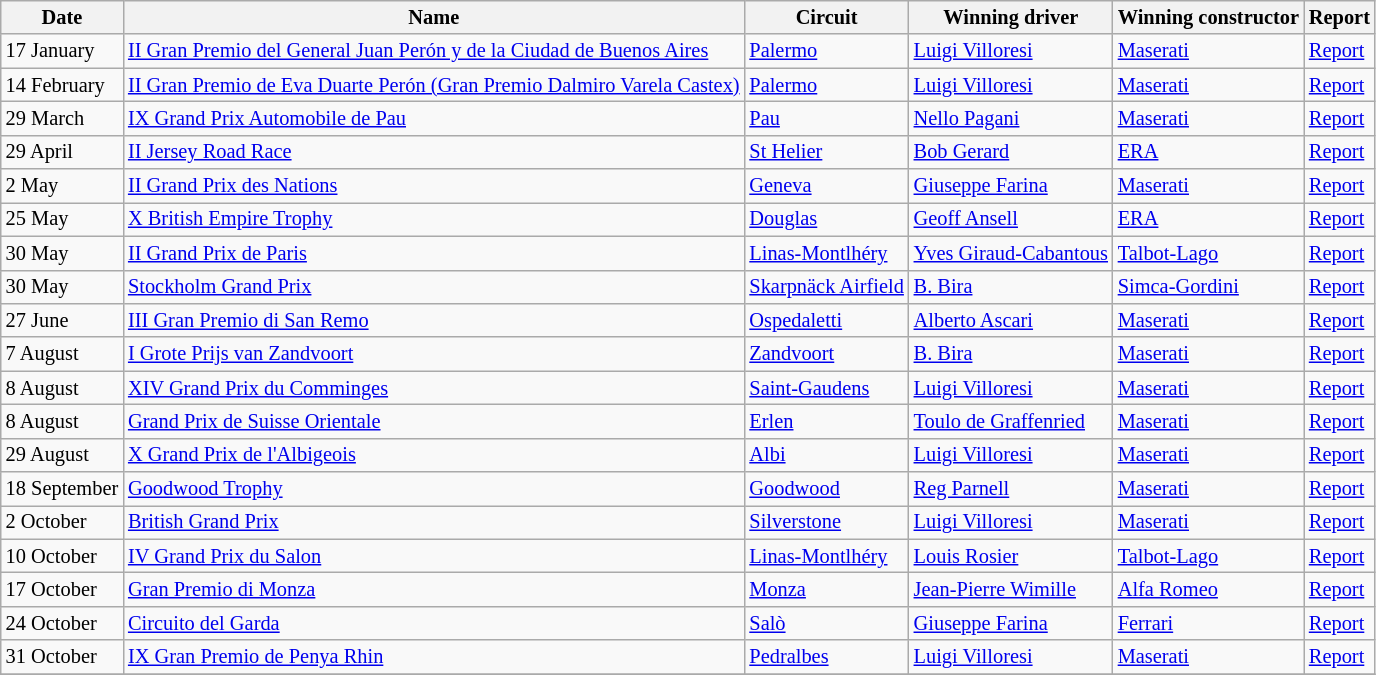<table class="wikitable" style="font-size:85%">
<tr>
<th>Date</th>
<th>Name</th>
<th>Circuit</th>
<th>Winning driver</th>
<th>Winning constructor</th>
<th>Report</th>
</tr>
<tr>
<td>17 January</td>
<td nowrap> <a href='#'>II Gran Premio del General Juan Perón y de la Ciudad de Buenos Aires</a></td>
<td><a href='#'>Palermo</a></td>
<td> <a href='#'>Luigi Villoresi</a></td>
<td><a href='#'>Maserati</a></td>
<td><a href='#'>Report</a></td>
</tr>
<tr>
<td>14 February</td>
<td nowrap> <a href='#'>II Gran Premio de Eva Duarte Perón (Gran Premio Dalmiro Varela Castex)</a></td>
<td><a href='#'>Palermo</a></td>
<td> <a href='#'>Luigi Villoresi</a></td>
<td><a href='#'>Maserati</a></td>
<td><a href='#'>Report</a></td>
</tr>
<tr>
<td>29 March</td>
<td> <a href='#'>IX Grand Prix Automobile de Pau</a></td>
<td><a href='#'>Pau</a></td>
<td> <a href='#'>Nello Pagani</a></td>
<td><a href='#'>Maserati</a></td>
<td><a href='#'>Report</a></td>
</tr>
<tr>
<td>29 April</td>
<td> <a href='#'>II Jersey Road Race</a></td>
<td><a href='#'>St Helier</a></td>
<td> <a href='#'>Bob Gerard</a></td>
<td><a href='#'>ERA</a></td>
<td><a href='#'>Report</a></td>
</tr>
<tr>
<td>2 May</td>
<td> <a href='#'>II Grand Prix des Nations</a></td>
<td><a href='#'>Geneva</a></td>
<td> <a href='#'>Giuseppe Farina</a></td>
<td><a href='#'>Maserati</a></td>
<td><a href='#'>Report</a></td>
</tr>
<tr>
<td>25 May</td>
<td> <a href='#'>X British Empire Trophy</a></td>
<td><a href='#'>Douglas</a></td>
<td> <a href='#'>Geoff Ansell</a></td>
<td><a href='#'>ERA</a></td>
<td><a href='#'>Report</a></td>
</tr>
<tr>
<td>30 May</td>
<td> <a href='#'>II Grand Prix de Paris</a></td>
<td nowrap><a href='#'>Linas-Montlhéry</a></td>
<td nowrap> <a href='#'>Yves Giraud-Cabantous</a></td>
<td><a href='#'>Talbot-Lago</a></td>
<td><a href='#'>Report</a></td>
</tr>
<tr>
<td>30 May</td>
<td> <a href='#'>Stockholm Grand Prix</a></td>
<td nowrap><a href='#'>Skarpnäck Airfield</a></td>
<td> <a href='#'>B. Bira</a></td>
<td><a href='#'>Simca-Gordini</a></td>
<td><a href='#'>Report</a></td>
</tr>
<tr>
<td>27 June</td>
<td> <a href='#'>III Gran Premio di San Remo</a></td>
<td><a href='#'>Ospedaletti</a></td>
<td> <a href='#'>Alberto Ascari</a></td>
<td><a href='#'>Maserati</a></td>
<td><a href='#'>Report</a></td>
</tr>
<tr>
<td>7 August</td>
<td> <a href='#'>I Grote Prijs van Zandvoort</a></td>
<td><a href='#'>Zandvoort</a></td>
<td> <a href='#'>B. Bira</a></td>
<td><a href='#'>Maserati</a></td>
<td><a href='#'>Report</a></td>
</tr>
<tr>
<td>8 August</td>
<td> <a href='#'>XIV Grand Prix du Comminges</a></td>
<td><a href='#'>Saint-Gaudens</a></td>
<td> <a href='#'>Luigi Villoresi</a></td>
<td><a href='#'>Maserati</a></td>
<td><a href='#'>Report</a></td>
</tr>
<tr>
<td>8 August</td>
<td> <a href='#'>Grand Prix de Suisse Orientale</a></td>
<td><a href='#'>Erlen</a></td>
<td> <a href='#'>Toulo de Graffenried</a></td>
<td><a href='#'>Maserati</a></td>
<td><a href='#'>Report</a></td>
</tr>
<tr>
<td>29 August</td>
<td> <a href='#'>X Grand Prix de l'Albigeois</a></td>
<td><a href='#'>Albi</a></td>
<td> <a href='#'>Luigi Villoresi</a></td>
<td><a href='#'>Maserati</a></td>
<td><a href='#'>Report</a></td>
</tr>
<tr>
<td nowrap>18 September</td>
<td> <a href='#'>Goodwood Trophy</a></td>
<td><a href='#'>Goodwood</a></td>
<td> <a href='#'>Reg Parnell</a></td>
<td><a href='#'>Maserati</a></td>
<td><a href='#'>Report</a></td>
</tr>
<tr>
<td>2 October</td>
<td> <a href='#'>British Grand Prix</a></td>
<td><a href='#'>Silverstone</a></td>
<td> <a href='#'>Luigi Villoresi</a></td>
<td><a href='#'>Maserati</a></td>
<td><a href='#'>Report</a></td>
</tr>
<tr>
<td>10 October</td>
<td> <a href='#'>IV Grand Prix du Salon</a></td>
<td><a href='#'>Linas-Montlhéry</a></td>
<td> <a href='#'>Louis Rosier</a></td>
<td><a href='#'>Talbot-Lago</a></td>
<td><a href='#'>Report</a></td>
</tr>
<tr>
<td>17 October</td>
<td> <a href='#'>Gran Premio di Monza</a></td>
<td><a href='#'>Monza</a></td>
<td> <a href='#'>Jean-Pierre Wimille</a></td>
<td><a href='#'>Alfa Romeo</a></td>
<td><a href='#'>Report</a></td>
</tr>
<tr>
<td>24 October</td>
<td> <a href='#'>Circuito del Garda</a></td>
<td><a href='#'>Salò</a></td>
<td> <a href='#'>Giuseppe Farina</a></td>
<td><a href='#'>Ferrari</a></td>
<td><a href='#'>Report</a></td>
</tr>
<tr>
<td>31 October</td>
<td> <a href='#'>IX Gran Premio de Penya Rhin</a></td>
<td><a href='#'>Pedralbes</a></td>
<td> <a href='#'>Luigi Villoresi</a></td>
<td><a href='#'>Maserati</a></td>
<td><a href='#'>Report</a></td>
</tr>
<tr>
</tr>
</table>
